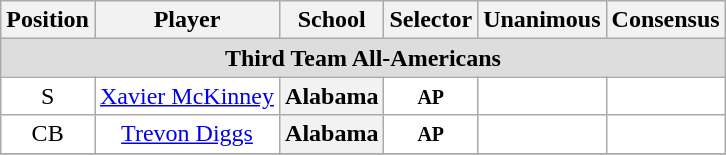<table class="wikitable">
<tr>
<th>Position</th>
<th>Player</th>
<th>School</th>
<th>Selector</th>
<th>Unanimous</th>
<th>Consensus</th>
</tr>
<tr>
<td colspan="6" style="text-align:center; background:#ddd;"><strong>Third Team All-Americans</strong></td>
</tr>
<tr style="text-align:center;">
<td style="background:white">S</td>
<td style="background:white"><a href='#'>Xavier McKinney</a></td>
<th style=>Alabama</th>
<td style="background:white"><small><strong>AP</strong></small></td>
<td style="background:white"></td>
<td style="background:white"></td>
</tr>
<tr style="text-align:center;">
<td style="background:white">CB</td>
<td style="background:white"><a href='#'>Trevon Diggs</a></td>
<th style=>Alabama</th>
<td style="background:white"><small><strong>AP</strong></small></td>
<td style="background:white"></td>
<td style="background:white"></td>
</tr>
<tr style="text-align:center;">
</tr>
</table>
